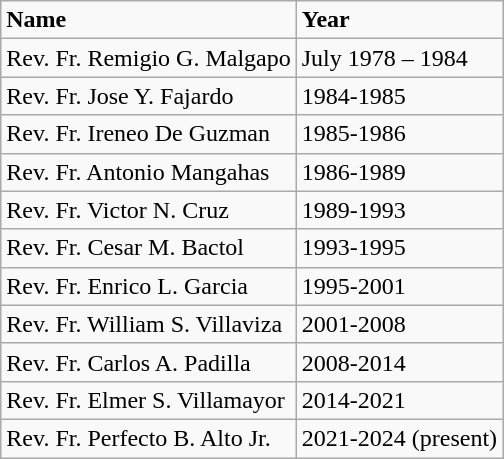<table class="wikitable">
<tr>
<td><strong>Name</strong></td>
<td><strong>Year</strong></td>
</tr>
<tr>
<td>Rev. Fr. Remigio G. Malgapo</td>
<td>July 1978 – 1984</td>
</tr>
<tr>
<td>Rev. Fr. Jose Y. Fajardo</td>
<td>1984-1985</td>
</tr>
<tr>
<td>Rev. Fr. Ireneo De Guzman</td>
<td>1985-1986</td>
</tr>
<tr>
<td>Rev. Fr. Antonio Mangahas</td>
<td>1986-1989</td>
</tr>
<tr>
<td>Rev. Fr. Victor N. Cruz</td>
<td>1989-1993</td>
</tr>
<tr>
<td>Rev. Fr. Cesar M. Bactol</td>
<td>1993-1995</td>
</tr>
<tr>
<td>Rev. Fr. Enrico L. Garcia</td>
<td>1995-2001</td>
</tr>
<tr>
<td>Rev. Fr. William S. Villaviza</td>
<td>2001-2008</td>
</tr>
<tr>
<td>Rev. Fr. Carlos A. Padilla</td>
<td>2008-2014</td>
</tr>
<tr>
<td>Rev. Fr. Elmer S. Villamayor</td>
<td>2014-2021</td>
</tr>
<tr>
<td>Rev. Fr. Perfecto B. Alto Jr.</td>
<td>2021-2024 (present)</td>
</tr>
</table>
